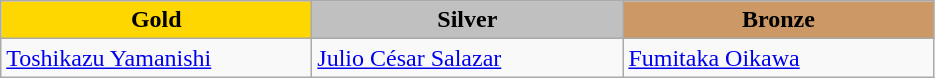<table class="wikitable" style="text-align:left">
<tr align="center">
<td width=200 bgcolor=gold><strong>Gold</strong></td>
<td width=200 bgcolor=silver><strong>Silver</strong></td>
<td width=200 bgcolor=CC9966><strong>Bronze</strong></td>
</tr>
<tr>
<td><a href='#'>Toshikazu Yamanishi</a><br><em></em></td>
<td><a href='#'>Julio César Salazar</a><br><em></em></td>
<td><a href='#'>Fumitaka Oikawa</a><br><em></em></td>
</tr>
</table>
